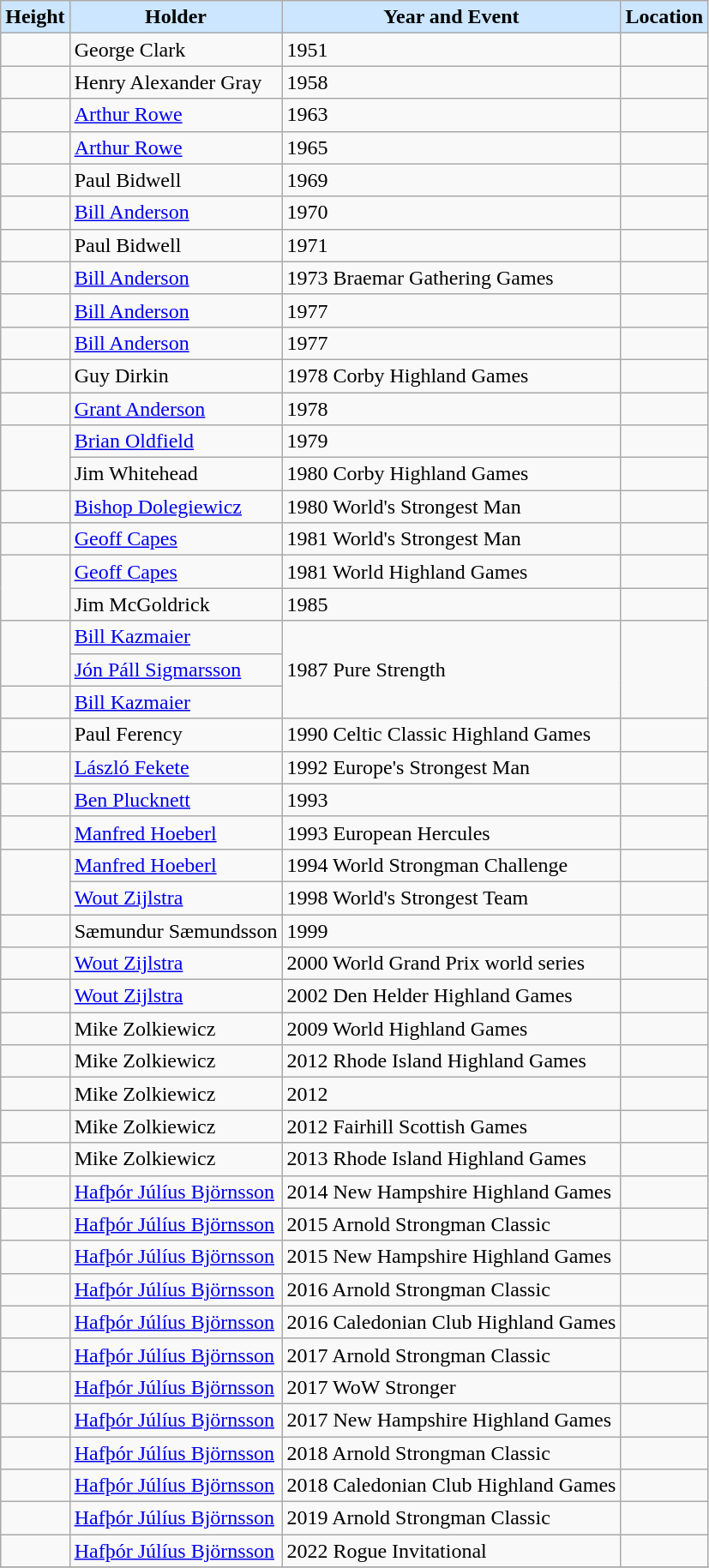<table class="wikitable sortable">
<tr>
<th style="background: #cce6ff;">Height</th>
<th style="background: #cce6ff;">Holder</th>
<th style="background: #cce6ff;">Year and Event</th>
<th style="background: #cce6ff;">Location</th>
</tr>
<tr>
<td></td>
<td> George Clark</td>
<td>1951</td>
<td></td>
</tr>
<tr>
<td></td>
<td> Henry Alexander Gray</td>
<td>1958</td>
<td></td>
</tr>
<tr>
<td></td>
<td> <a href='#'>Arthur Rowe</a></td>
<td>1963</td>
<td></td>
</tr>
<tr>
<td></td>
<td> <a href='#'>Arthur Rowe</a></td>
<td>1965</td>
<td></td>
</tr>
<tr>
<td></td>
<td> Paul Bidwell</td>
<td>1969</td>
<td></td>
</tr>
<tr>
<td></td>
<td> <a href='#'>Bill Anderson</a></td>
<td>1970</td>
<td></td>
</tr>
<tr>
<td></td>
<td> Paul Bidwell</td>
<td>1971</td>
<td></td>
</tr>
<tr>
<td></td>
<td> <a href='#'>Bill Anderson</a></td>
<td>1973 Braemar Gathering Games</td>
<td></td>
</tr>
<tr>
<td></td>
<td> <a href='#'>Bill Anderson</a></td>
<td>1977</td>
<td></td>
</tr>
<tr>
<td></td>
<td> <a href='#'>Bill Anderson</a></td>
<td>1977</td>
<td></td>
</tr>
<tr>
<td></td>
<td> Guy Dirkin</td>
<td>1978 Corby Highland Games</td>
<td></td>
</tr>
<tr>
<td></td>
<td> <a href='#'>Grant Anderson</a></td>
<td>1978</td>
<td></td>
</tr>
<tr>
<td rowspan="2"></td>
<td> <a href='#'>Brian Oldfield</a></td>
<td>1979</td>
<td></td>
</tr>
<tr>
<td> Jim Whitehead</td>
<td>1980 Corby Highland Games</td>
<td></td>
</tr>
<tr>
<td></td>
<td> <a href='#'>Bishop Dolegiewicz</a></td>
<td>1980 World's Strongest Man</td>
<td></td>
</tr>
<tr>
<td></td>
<td> <a href='#'>Geoff Capes</a></td>
<td>1981 World's Strongest Man</td>
<td></td>
</tr>
<tr>
<td rowspan="2"></td>
<td> <a href='#'>Geoff Capes</a></td>
<td>1981 World Highland Games</td>
<td></td>
</tr>
<tr>
<td> Jim McGoldrick</td>
<td>1985</td>
<td></td>
</tr>
<tr>
<td rowspan="2"></td>
<td> <a href='#'>Bill Kazmaier</a></td>
<td rowspan="3">1987 Pure Strength</td>
<td rowspan="3"></td>
</tr>
<tr>
<td> <a href='#'>Jón Páll Sigmarsson</a></td>
</tr>
<tr>
<td></td>
<td> <a href='#'>Bill Kazmaier</a></td>
</tr>
<tr>
<td></td>
<td> Paul Ferency</td>
<td>1990 Celtic Classic Highland Games</td>
<td></td>
</tr>
<tr>
<td></td>
<td> <a href='#'>László Fekete</a></td>
<td>1992 Europe's Strongest Man</td>
<td></td>
</tr>
<tr>
<td></td>
<td> <a href='#'>Ben Plucknett</a></td>
<td>1993</td>
<td></td>
</tr>
<tr>
<td></td>
<td> <a href='#'>Manfred Hoeberl</a></td>
<td>1993 European Hercules</td>
<td></td>
</tr>
<tr>
<td rowspan="2"></td>
<td> <a href='#'>Manfred Hoeberl</a></td>
<td>1994 World Strongman Challenge</td>
<td></td>
</tr>
<tr>
<td> <a href='#'>Wout Zijlstra</a></td>
<td>1998 World's Strongest Team</td>
<td></td>
</tr>
<tr>
<td></td>
<td> Sæmundur Sæmundsson</td>
<td>1999</td>
<td></td>
</tr>
<tr>
<td></td>
<td> <a href='#'>Wout Zijlstra</a></td>
<td>2000 World Grand Prix world series</td>
<td></td>
</tr>
<tr>
<td></td>
<td> <a href='#'>Wout Zijlstra</a></td>
<td>2002 Den Helder Highland Games</td>
<td></td>
</tr>
<tr>
<td></td>
<td> Mike Zolkiewicz</td>
<td>2009 World Highland Games</td>
<td></td>
</tr>
<tr>
<td></td>
<td> Mike Zolkiewicz</td>
<td>2012 Rhode Island Highland Games</td>
<td></td>
</tr>
<tr>
<td></td>
<td> Mike Zolkiewicz</td>
<td>2012</td>
<td></td>
</tr>
<tr>
<td></td>
<td> Mike Zolkiewicz</td>
<td>2012 Fairhill Scottish Games</td>
<td></td>
</tr>
<tr>
<td></td>
<td> Mike Zolkiewicz</td>
<td>2013 Rhode Island Highland Games</td>
<td></td>
</tr>
<tr>
<td></td>
<td> <a href='#'>Hafþór Júlíus Björnsson</a></td>
<td>2014 New Hampshire Highland Games</td>
<td></td>
</tr>
<tr>
<td></td>
<td> <a href='#'>Hafþór Júlíus Björnsson</a></td>
<td>2015 Arnold Strongman Classic</td>
<td></td>
</tr>
<tr>
<td></td>
<td> <a href='#'>Hafþór Júlíus Björnsson</a></td>
<td>2015 New Hampshire Highland Games</td>
<td></td>
</tr>
<tr>
<td></td>
<td> <a href='#'>Hafþór Júlíus Björnsson</a></td>
<td>2016 Arnold Strongman Classic</td>
<td></td>
</tr>
<tr>
<td></td>
<td> <a href='#'>Hafþór Júlíus Björnsson</a></td>
<td>2016 Caledonian Club Highland Games</td>
<td></td>
</tr>
<tr>
<td></td>
<td> <a href='#'>Hafþór Júlíus Björnsson</a></td>
<td>2017 Arnold Strongman Classic</td>
<td></td>
</tr>
<tr>
<td></td>
<td> <a href='#'>Hafþór Júlíus Björnsson</a></td>
<td>2017 WoW Stronger</td>
<td></td>
</tr>
<tr>
<td></td>
<td> <a href='#'>Hafþór Júlíus Björnsson</a></td>
<td>2017 New Hampshire Highland Games</td>
<td></td>
</tr>
<tr>
<td></td>
<td> <a href='#'>Hafþór Júlíus Björnsson</a></td>
<td>2018 Arnold Strongman Classic</td>
<td></td>
</tr>
<tr>
<td></td>
<td> <a href='#'>Hafþór Júlíus Björnsson</a></td>
<td>2018 Caledonian Club Highland Games</td>
<td></td>
</tr>
<tr>
<td></td>
<td> <a href='#'>Hafþór Júlíus Björnsson</a></td>
<td>2019 Arnold Strongman Classic</td>
<td></td>
</tr>
<tr>
<td></td>
<td> <a href='#'>Hafþór Júlíus Björnsson</a></td>
<td>2022 Rogue Invitational</td>
<td></td>
</tr>
<tr>
</tr>
</table>
